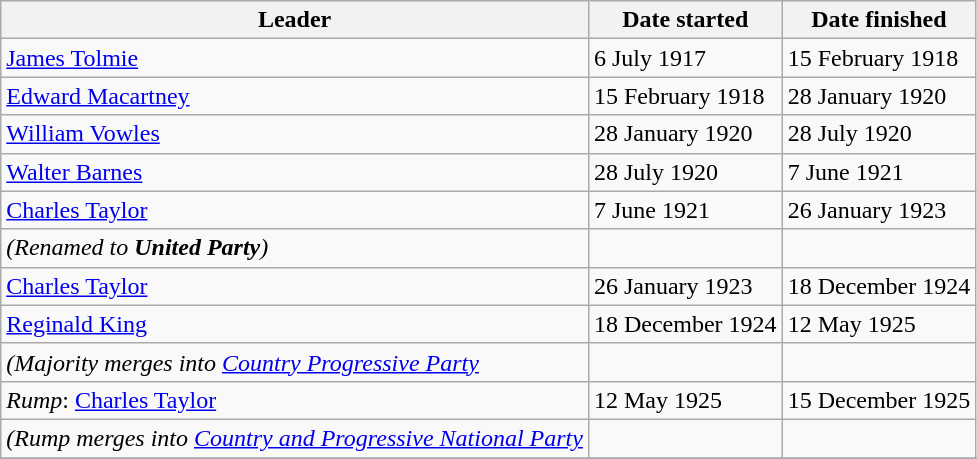<table class="wikitable">
<tr>
<th>Leader</th>
<th>Date started</th>
<th>Date finished</th>
</tr>
<tr>
<td><a href='#'>James Tolmie</a></td>
<td>6 July 1917</td>
<td>15 February 1918</td>
</tr>
<tr>
<td><a href='#'>Edward Macartney</a></td>
<td>15 February 1918</td>
<td>28 January 1920</td>
</tr>
<tr>
<td><a href='#'>William Vowles</a></td>
<td>28 January 1920</td>
<td>28 July 1920</td>
</tr>
<tr>
<td><a href='#'>Walter Barnes</a></td>
<td>28 July 1920</td>
<td>7 June 1921</td>
</tr>
<tr>
<td><a href='#'>Charles Taylor</a></td>
<td>7 June 1921</td>
<td>26 January 1923</td>
</tr>
<tr>
<td><em>(Renamed to <strong>United Party</strong>)</em></td>
<td></td>
<td></td>
</tr>
<tr>
<td><a href='#'>Charles Taylor</a></td>
<td>26 January 1923</td>
<td>18 December 1924</td>
</tr>
<tr>
<td><a href='#'>Reginald King</a></td>
<td>18 December 1924</td>
<td>12 May 1925</td>
</tr>
<tr>
<td><em>(Majority merges into <a href='#'>Country Progressive Party</a></em></td>
<td></td>
<td></td>
</tr>
<tr>
<td><em>Rump</em>: <a href='#'>Charles Taylor</a></td>
<td>12 May 1925</td>
<td>15 December 1925</td>
</tr>
<tr>
<td><em>(Rump merges into <a href='#'>Country and Progressive National Party</a></em></td>
<td></td>
<td></td>
</tr>
<tr>
</tr>
</table>
